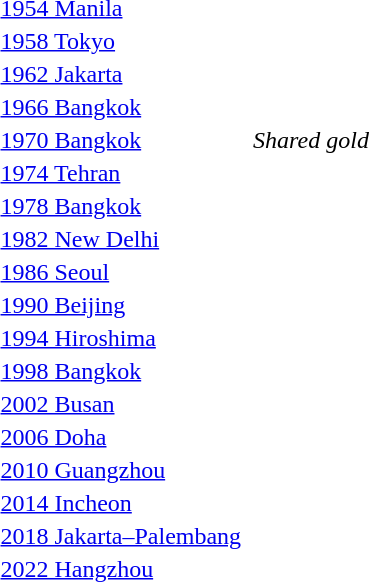<table>
<tr>
<td><a href='#'>1954 Manila</a></td>
<td></td>
<td></td>
<td></td>
</tr>
<tr>
<td><a href='#'>1958 Tokyo</a></td>
<td></td>
<td></td>
<td></td>
</tr>
<tr>
<td><a href='#'>1962 Jakarta</a></td>
<td></td>
<td></td>
<td></td>
</tr>
<tr>
<td><a href='#'>1966 Bangkok</a></td>
<td></td>
<td></td>
<td></td>
</tr>
<tr>
<td rowspan=2><a href='#'>1970 Bangkok</a></td>
<td></td>
<td rowspan=2><em>Shared gold</em></td>
<td rowspan=2></td>
</tr>
<tr>
<td></td>
</tr>
<tr>
<td><a href='#'>1974 Tehran</a></td>
<td></td>
<td></td>
<td></td>
</tr>
<tr>
<td><a href='#'>1978 Bangkok</a></td>
<td></td>
<td></td>
<td></td>
</tr>
<tr>
<td><a href='#'>1982 New Delhi</a></td>
<td></td>
<td></td>
<td></td>
</tr>
<tr>
<td><a href='#'>1986 Seoul</a></td>
<td></td>
<td></td>
<td></td>
</tr>
<tr>
<td><a href='#'>1990 Beijing</a></td>
<td></td>
<td></td>
<td></td>
</tr>
<tr>
<td><a href='#'>1994 Hiroshima</a></td>
<td></td>
<td></td>
<td></td>
</tr>
<tr>
<td><a href='#'>1998 Bangkok</a></td>
<td></td>
<td></td>
<td></td>
</tr>
<tr>
<td><a href='#'>2002 Busan</a></td>
<td></td>
<td></td>
<td></td>
</tr>
<tr>
<td rowspan=2><a href='#'>2006 Doha</a></td>
<td rowspan=2></td>
<td rowspan=2></td>
<td></td>
</tr>
<tr>
<td></td>
</tr>
<tr>
<td rowspan=2><a href='#'>2010 Guangzhou</a></td>
<td rowspan=2></td>
<td rowspan=2></td>
<td></td>
</tr>
<tr>
<td></td>
</tr>
<tr>
<td rowspan=2><a href='#'>2014 Incheon</a></td>
<td rowspan=2></td>
<td rowspan=2></td>
<td></td>
</tr>
<tr>
<td></td>
</tr>
<tr>
<td rowspan=2><a href='#'>2018 Jakarta–Palembang</a></td>
<td rowspan=2></td>
<td rowspan=2></td>
<td></td>
</tr>
<tr>
<td></td>
</tr>
<tr>
<td rowspan=2><a href='#'>2022 Hangzhou</a></td>
<td rowspan=2></td>
<td rowspan=2></td>
<td></td>
</tr>
<tr>
<td></td>
</tr>
</table>
